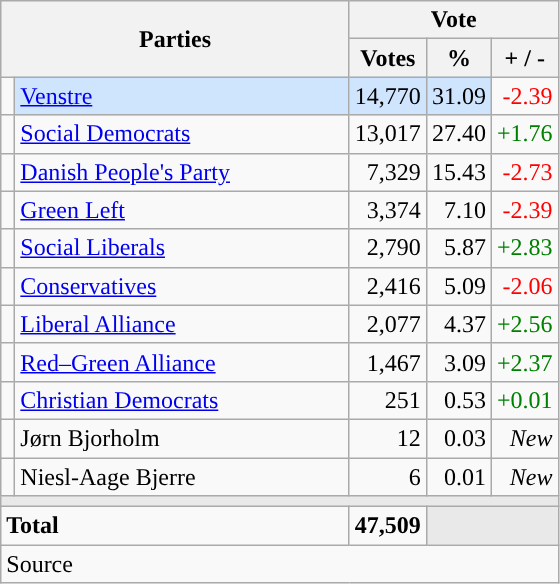<table class="wikitable" style="text-align:right;">
<tr>
<th style="text-align:centre;" rowspan="2" colspan="2" width="225">Parties</th>
<th colspan="3">Vote</th>
</tr>
<tr>
<th width="15">Votes</th>
<th width="15">%</th>
<th width="15">+ / -</th>
</tr>
<tr>
<td width="2" style="color:inherit;background:"></td>
<td bgcolor=#cfe5fe  align="left"><a href='#'>Venstre</a></td>
<td bgcolor=#cfe5fe>14,770</td>
<td bgcolor=#cfe5fe>31.09</td>
<td style=color:red;>-2.39</td>
</tr>
<tr>
<td width="2" style="color:inherit;background:"></td>
<td align="left"><a href='#'>Social Democrats</a></td>
<td>13,017</td>
<td>27.40</td>
<td style=color:green;>+1.76</td>
</tr>
<tr>
<td width="2" style="color:inherit;background:"></td>
<td align="left"><a href='#'>Danish People's Party</a></td>
<td>7,329</td>
<td>15.43</td>
<td style=color:red;>-2.73</td>
</tr>
<tr>
<td width="2" style="color:inherit;background:"></td>
<td align="left"><a href='#'>Green Left</a></td>
<td>3,374</td>
<td>7.10</td>
<td style=color:red;>-2.39</td>
</tr>
<tr>
<td width="2" style="color:inherit;background:"></td>
<td align="left"><a href='#'>Social Liberals</a></td>
<td>2,790</td>
<td>5.87</td>
<td style=color:green;>+2.83</td>
</tr>
<tr>
<td width="2" style="color:inherit;background:"></td>
<td align="left"><a href='#'>Conservatives</a></td>
<td>2,416</td>
<td>5.09</td>
<td style=color:red;>-2.06</td>
</tr>
<tr>
<td width="2" style="color:inherit;background:"></td>
<td align="left"><a href='#'>Liberal Alliance</a></td>
<td>2,077</td>
<td>4.37</td>
<td style=color:green;>+2.56</td>
</tr>
<tr>
<td width="2" style="color:inherit;background:"></td>
<td align="left"><a href='#'>Red–Green Alliance</a></td>
<td>1,467</td>
<td>3.09</td>
<td style=color:green;>+2.37</td>
</tr>
<tr>
<td width="2" style="color:inherit;background:"></td>
<td align="left"><a href='#'>Christian Democrats</a></td>
<td>251</td>
<td>0.53</td>
<td style=color:green;>+0.01</td>
</tr>
<tr>
<td width="2" style="color:inherit;background:"></td>
<td align="left">Jørn Bjorholm</td>
<td>12</td>
<td>0.03</td>
<td><em>New</em></td>
</tr>
<tr>
<td width="2" style="color:inherit;background:"></td>
<td align="left">Niesl-Aage Bjerre</td>
<td>6</td>
<td>0.01</td>
<td><em>New</em></td>
</tr>
<tr>
<td colspan="7" bgcolor="#E9E9E9"></td>
</tr>
<tr>
<td align="left" colspan="2"><strong>Total</strong></td>
<td><strong>47,509</strong></td>
<td bgcolor="#E9E9E9" colspan="2"></td>
</tr>
<tr>
<td align="left" colspan="6">Source</td>
</tr>
</table>
